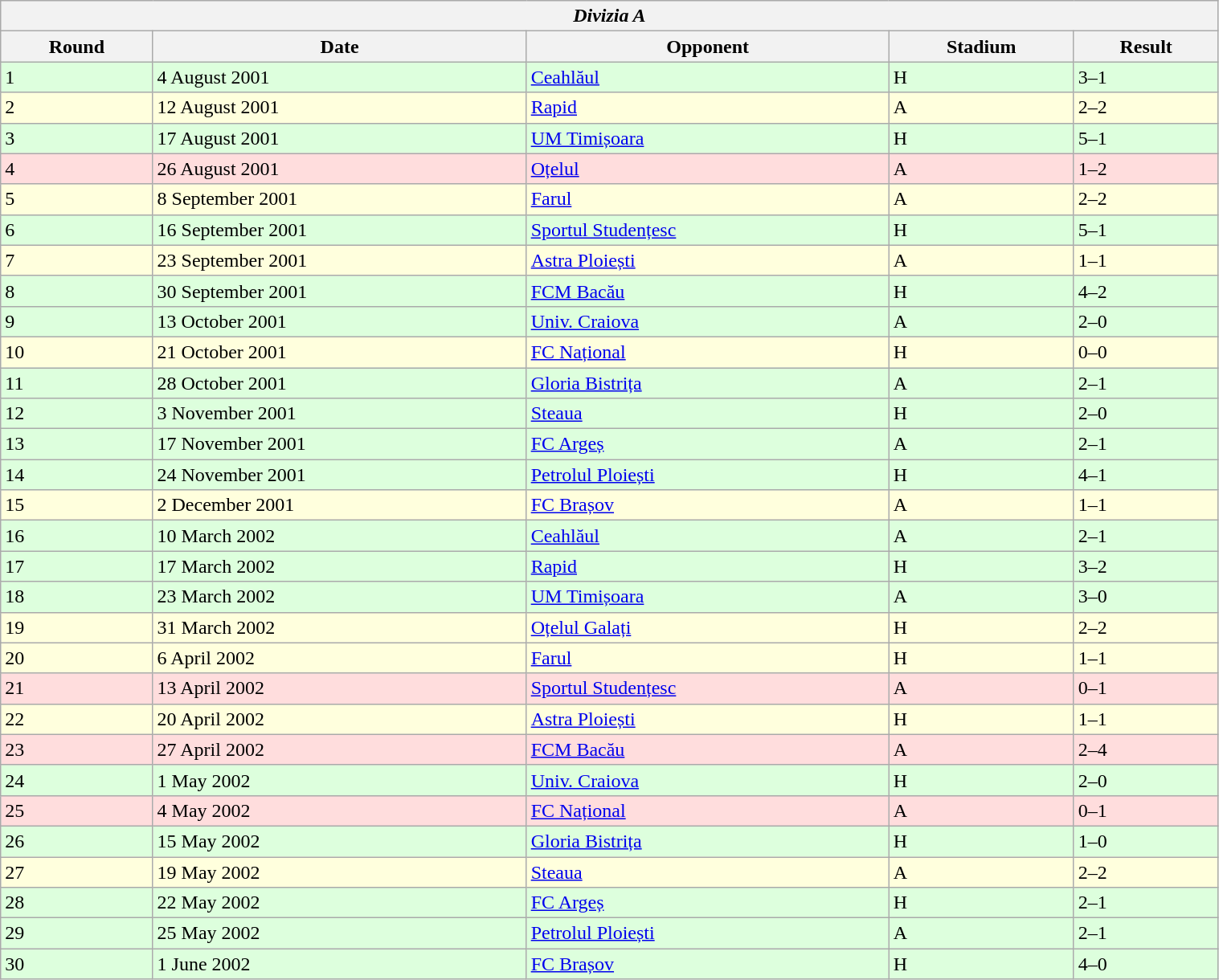<table class="wikitable" style="width:80%;">
<tr>
<th colspan="5" style="text-align:center;"><em>Divizia A</em></th>
</tr>
<tr>
<th>Round</th>
<th>Date</th>
<th>Opponent</th>
<th>Stadium</th>
<th>Result</th>
</tr>
<tr style="background:#dfd;">
<td>1</td>
<td>4 August 2001</td>
<td><a href='#'>Ceahlăul</a></td>
<td>H</td>
<td>3–1</td>
</tr>
<tr style="background:#ffd;">
<td>2</td>
<td>12 August 2001</td>
<td><a href='#'>Rapid</a></td>
<td>A</td>
<td>2–2</td>
</tr>
<tr style="background:#dfd;">
<td>3</td>
<td>17 August 2001</td>
<td><a href='#'>UM Timișoara</a></td>
<td>H</td>
<td>5–1</td>
</tr>
<tr style="background:#fdd;">
<td>4</td>
<td>26 August 2001</td>
<td><a href='#'>Oțelul</a></td>
<td>A</td>
<td>1–2</td>
</tr>
<tr style="background:#ffd;">
<td>5</td>
<td>8 September 2001</td>
<td><a href='#'>Farul</a></td>
<td>A</td>
<td>2–2</td>
</tr>
<tr style="background:#dfd;">
<td>6</td>
<td>16 September 2001</td>
<td><a href='#'>Sportul Studențesc</a></td>
<td>H</td>
<td>5–1</td>
</tr>
<tr style="background:#ffd;">
<td>7</td>
<td>23 September 2001</td>
<td><a href='#'>Astra Ploiești</a></td>
<td>A</td>
<td>1–1</td>
</tr>
<tr style="background:#dfd;">
<td>8</td>
<td>30 September 2001</td>
<td><a href='#'>FCM Bacău</a></td>
<td>H</td>
<td>4–2</td>
</tr>
<tr style="background:#dfd;">
<td>9</td>
<td>13 October 2001</td>
<td><a href='#'>Univ. Craiova</a></td>
<td>A</td>
<td>2–0</td>
</tr>
<tr style="background:#ffd;">
<td>10</td>
<td>21 October 2001</td>
<td><a href='#'>FC Național</a></td>
<td>H</td>
<td>0–0</td>
</tr>
<tr style="background:#dfd;">
<td>11</td>
<td>28 October 2001</td>
<td><a href='#'>Gloria Bistrița</a></td>
<td>A</td>
<td>2–1</td>
</tr>
<tr style="background:#dfd;">
<td>12</td>
<td>3 November 2001</td>
<td><a href='#'>Steaua</a></td>
<td>H</td>
<td>2–0</td>
</tr>
<tr style="background:#dfd;">
<td>13</td>
<td>17 November 2001</td>
<td><a href='#'>FC Argeș</a></td>
<td>A</td>
<td>2–1</td>
</tr>
<tr style="background:#dfd;">
<td>14</td>
<td>24 November 2001</td>
<td><a href='#'>Petrolul Ploiești</a></td>
<td>H</td>
<td>4–1</td>
</tr>
<tr style="background:#ffd;">
<td>15</td>
<td>2 December 2001</td>
<td><a href='#'>FC Brașov</a></td>
<td>A</td>
<td>1–1</td>
</tr>
<tr style="background:#dfd;">
<td>16</td>
<td>10 March 2002</td>
<td><a href='#'>Ceahlăul</a></td>
<td>A</td>
<td>2–1</td>
</tr>
<tr style="background:#dfd;">
<td>17</td>
<td>17 March 2002</td>
<td><a href='#'>Rapid</a></td>
<td>H</td>
<td>3–2</td>
</tr>
<tr style="background:#dfd;">
<td>18</td>
<td>23 March 2002</td>
<td><a href='#'>UM Timișoara</a></td>
<td>A</td>
<td>3–0</td>
</tr>
<tr style="background:#ffd;">
<td>19</td>
<td>31 March 2002</td>
<td><a href='#'>Oțelul Galați</a></td>
<td>H</td>
<td>2–2</td>
</tr>
<tr style="background:#ffd;">
<td>20</td>
<td>6 April 2002</td>
<td><a href='#'>Farul</a></td>
<td>H</td>
<td>1–1</td>
</tr>
<tr style="background:#fdd;">
<td>21</td>
<td>13 April 2002</td>
<td><a href='#'>Sportul Studențesc</a></td>
<td>A</td>
<td>0–1</td>
</tr>
<tr style="background:#ffd;">
<td>22</td>
<td>20 April 2002</td>
<td><a href='#'>Astra Ploiești</a></td>
<td>H</td>
<td>1–1</td>
</tr>
<tr style="background:#fdd;">
<td>23</td>
<td>27 April 2002</td>
<td><a href='#'>FCM Bacău</a></td>
<td>A</td>
<td>2–4</td>
</tr>
<tr style="background:#dfd;">
<td>24</td>
<td>1 May 2002</td>
<td><a href='#'>Univ. Craiova</a></td>
<td>H</td>
<td>2–0</td>
</tr>
<tr style="background:#fdd;">
<td>25</td>
<td>4 May 2002</td>
<td><a href='#'>FC Național</a></td>
<td>A</td>
<td>0–1</td>
</tr>
<tr style="background:#dfd;">
<td>26</td>
<td>15 May 2002</td>
<td><a href='#'>Gloria Bistrița</a></td>
<td>H</td>
<td>1–0</td>
</tr>
<tr style="background:#ffd;">
<td>27</td>
<td>19 May 2002</td>
<td><a href='#'>Steaua</a></td>
<td>A</td>
<td>2–2</td>
</tr>
<tr style="background:#dfd;">
<td>28</td>
<td>22 May 2002</td>
<td><a href='#'>FC Argeș</a></td>
<td>H</td>
<td>2–1</td>
</tr>
<tr style="background:#dfd;">
<td>29</td>
<td>25 May 2002</td>
<td><a href='#'>Petrolul Ploiești</a></td>
<td>A</td>
<td>2–1</td>
</tr>
<tr style="background:#dfd;">
<td>30</td>
<td>1 June 2002</td>
<td><a href='#'>FC Brașov</a></td>
<td>H</td>
<td>4–0</td>
</tr>
</table>
